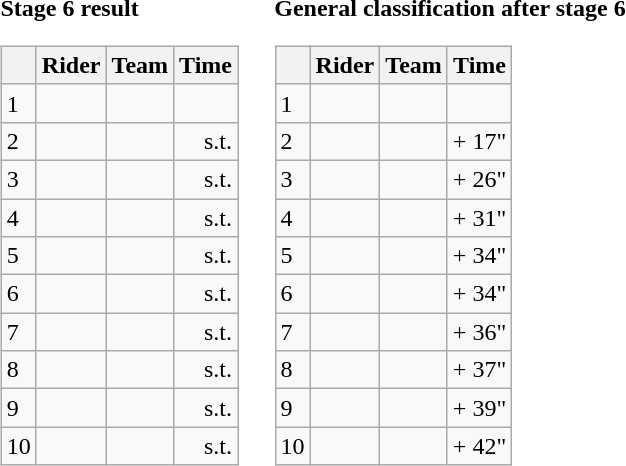<table>
<tr>
<td><strong>Stage 6 result</strong><br><table class="wikitable">
<tr>
<th></th>
<th>Rider</th>
<th>Team</th>
<th>Time</th>
</tr>
<tr>
<td>1</td>
<td></td>
<td></td>
<td align="right"></td>
</tr>
<tr>
<td>2</td>
<td></td>
<td></td>
<td align="right">s.t.</td>
</tr>
<tr>
<td>3</td>
<td></td>
<td></td>
<td align="right">s.t.</td>
</tr>
<tr>
<td>4</td>
<td></td>
<td></td>
<td align="right">s.t.</td>
</tr>
<tr>
<td>5</td>
<td></td>
<td></td>
<td align="right">s.t.</td>
</tr>
<tr>
<td>6</td>
<td></td>
<td></td>
<td align="right">s.t.</td>
</tr>
<tr>
<td>7</td>
<td></td>
<td></td>
<td align="right">s.t.</td>
</tr>
<tr>
<td>8</td>
<td></td>
<td></td>
<td align="right">s.t.</td>
</tr>
<tr>
<td>9</td>
<td></td>
<td></td>
<td align="right">s.t.</td>
</tr>
<tr>
<td>10</td>
<td></td>
<td></td>
<td align="right">s.t.</td>
</tr>
</table>
</td>
<td></td>
<td><strong>General classification after stage 6</strong><br><table class="wikitable">
<tr>
<th></th>
<th>Rider</th>
<th>Team</th>
<th>Time</th>
</tr>
<tr>
<td>1</td>
<td> </td>
<td></td>
<td align="right"></td>
</tr>
<tr>
<td>2</td>
<td></td>
<td></td>
<td align="right">+ 17"</td>
</tr>
<tr>
<td>3</td>
<td></td>
<td></td>
<td align="right">+ 26"</td>
</tr>
<tr>
<td>4</td>
<td></td>
<td></td>
<td align="right">+ 31"</td>
</tr>
<tr>
<td>5</td>
<td></td>
<td></td>
<td align="right">+ 34"</td>
</tr>
<tr>
<td>6</td>
<td></td>
<td></td>
<td align="right">+ 34"</td>
</tr>
<tr>
<td>7</td>
<td></td>
<td></td>
<td align="right">+ 36"</td>
</tr>
<tr>
<td>8</td>
<td></td>
<td></td>
<td align="right">+ 37"</td>
</tr>
<tr>
<td>9</td>
<td></td>
<td></td>
<td align="right">+ 39"</td>
</tr>
<tr>
<td>10</td>
<td></td>
<td></td>
<td align="right">+ 42"</td>
</tr>
</table>
</td>
</tr>
</table>
